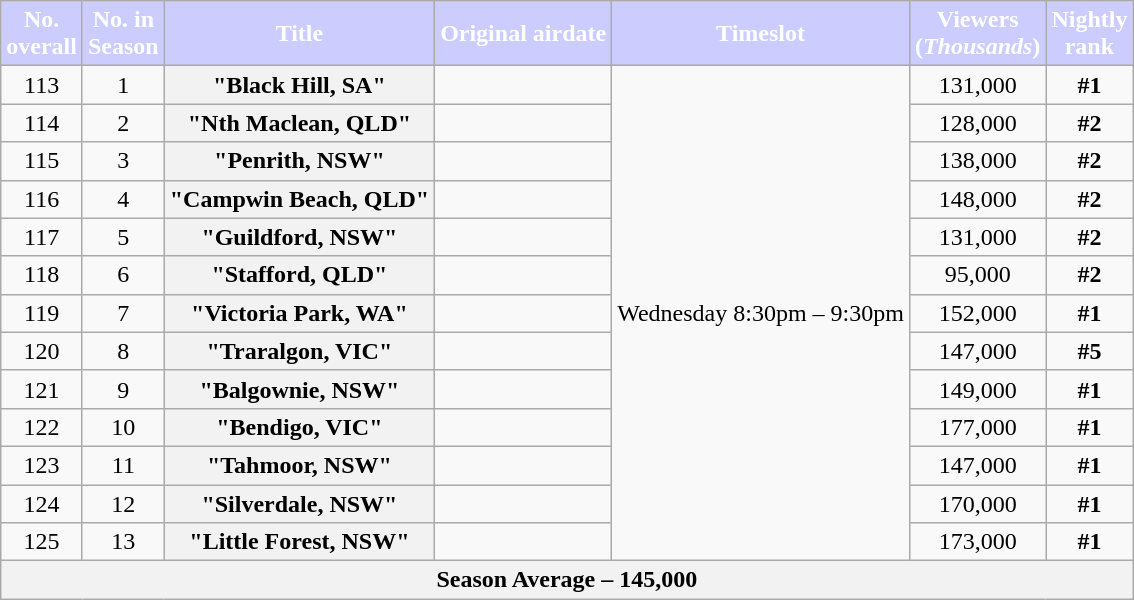<table class="wikitable" style="text-align:center;">
<tr>
<th scope="col" style="background:#CCCCFF; color:white;">No. <br>overall</th>
<th scope="col" style="background:#CCCCFF; color:white;">No. in<br> Season</th>
<th scope="col" style="background:#CCCCFF; color:white;">Title</th>
<th scope="col" style="background:#CCCCFF; color:white;">Original airdate</th>
<th scope="row" style="background:#CCCCFF; color:white;">Timeslot</th>
<th scope="col" style="background:#CCCCFF; color:white;">Viewers<br>(<em>Thousands</em>)</th>
<th scope="col" style="background:#CCCCFF; color:white;">Nightly<br>rank</th>
</tr>
<tr>
<td>113</td>
<td>1</td>
<th>"Black Hill, SA"</th>
<td></td>
<td rowspan="13">Wednesday 8:30pm – 9:30pm</td>
<td>131,000</td>
<td><strong>#1</strong></td>
</tr>
<tr>
<td>114</td>
<td>2</td>
<th>"Nth Maclean, QLD"</th>
<td></td>
<td>128,000</td>
<td><strong>#2</strong></td>
</tr>
<tr>
<td>115</td>
<td>3</td>
<th>"Penrith, NSW"</th>
<td></td>
<td>138,000</td>
<td><strong>#2</strong></td>
</tr>
<tr>
<td>116</td>
<td>4</td>
<th>"Campwin Beach, QLD"</th>
<td></td>
<td>148,000</td>
<td><strong>#2</strong></td>
</tr>
<tr>
<td>117</td>
<td>5</td>
<th>"Guildford, NSW"</th>
<td></td>
<td>131,000</td>
<td><strong>#2</strong></td>
</tr>
<tr>
<td>118</td>
<td>6</td>
<th>"Stafford, QLD"</th>
<td></td>
<td>95,000</td>
<td><strong>#2</strong></td>
</tr>
<tr>
<td>119</td>
<td>7</td>
<th>"Victoria Park, WA"</th>
<td></td>
<td>152,000</td>
<td><strong>#1</strong></td>
</tr>
<tr>
<td>120</td>
<td>8</td>
<th>"Traralgon, VIC"</th>
<td></td>
<td>147,000</td>
<td><strong>#5</strong></td>
</tr>
<tr>
<td>121</td>
<td>9</td>
<th>"Balgownie, NSW"</th>
<td></td>
<td>149,000</td>
<td><strong>#1</strong></td>
</tr>
<tr>
<td>122</td>
<td>10</td>
<th>"Bendigo, VIC"</th>
<td></td>
<td>177,000</td>
<td><strong>#1</strong></td>
</tr>
<tr>
<td>123</td>
<td>11</td>
<th>"Tahmoor, NSW"</th>
<td></td>
<td>147,000</td>
<td><strong>#1</strong></td>
</tr>
<tr>
<td>124</td>
<td>12</td>
<th>"Silverdale, NSW"</th>
<td></td>
<td>170,000</td>
<td><strong>#1</strong></td>
</tr>
<tr>
<td>125</td>
<td>13</td>
<th>"Little Forest, NSW"</th>
<td></td>
<td>173,000</td>
<td><strong>#1</strong></td>
</tr>
<tr>
<th colspan="7">Season Average – 145,000</th>
</tr>
</table>
